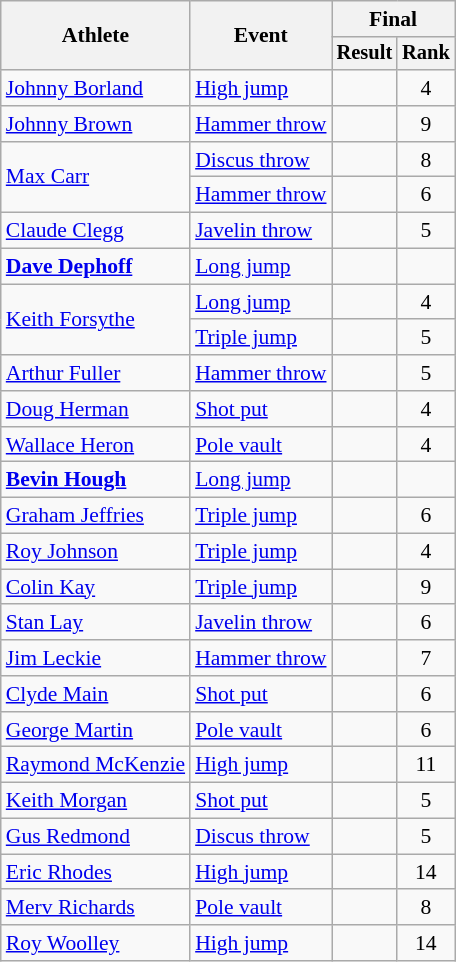<table class=wikitable style=font-size:90%>
<tr>
<th rowspan=2>Athlete</th>
<th rowspan=2>Event</th>
<th colspan=2>Final</th>
</tr>
<tr style=font-size:95%>
<th>Result</th>
<th>Rank</th>
</tr>
<tr align=center>
<td align=left><a href='#'>Johnny Borland</a></td>
<td align=left><a href='#'>High jump</a></td>
<td></td>
<td>4</td>
</tr>
<tr align=center>
<td align=left><a href='#'>Johnny Brown</a></td>
<td align=left><a href='#'>Hammer throw</a></td>
<td></td>
<td>9</td>
</tr>
<tr align=center>
<td align=left rowspan=2><a href='#'>Max Carr</a></td>
<td align=left><a href='#'>Discus throw</a></td>
<td></td>
<td>8</td>
</tr>
<tr align=center>
<td align=left><a href='#'>Hammer throw</a></td>
<td></td>
<td>6</td>
</tr>
<tr align=center>
<td align=left><a href='#'>Claude Clegg</a></td>
<td align=left><a href='#'>Javelin throw</a></td>
<td></td>
<td>5</td>
</tr>
<tr align=center>
<td align=left><strong><a href='#'>Dave Dephoff</a></strong></td>
<td align=left><a href='#'>Long jump</a></td>
<td></td>
<td></td>
</tr>
<tr align=center>
<td align=left rowspan=2><a href='#'>Keith Forsythe</a></td>
<td align=left><a href='#'>Long jump</a></td>
<td></td>
<td>4</td>
</tr>
<tr align=center>
<td align=left><a href='#'>Triple jump</a></td>
<td></td>
<td>5</td>
</tr>
<tr align=center>
<td align=left><a href='#'>Arthur Fuller</a></td>
<td align=left><a href='#'>Hammer throw</a></td>
<td></td>
<td>5</td>
</tr>
<tr align=center>
<td align=left><a href='#'>Doug Herman</a></td>
<td align=left><a href='#'>Shot put</a></td>
<td></td>
<td>4</td>
</tr>
<tr align=center>
<td align=left><a href='#'>Wallace Heron</a></td>
<td align=left><a href='#'>Pole vault</a></td>
<td></td>
<td>4</td>
</tr>
<tr align=center>
<td align=left><strong><a href='#'>Bevin Hough</a></strong></td>
<td align=left><a href='#'>Long jump</a></td>
<td></td>
<td></td>
</tr>
<tr align=center>
<td align=left><a href='#'>Graham Jeffries</a></td>
<td align=left><a href='#'>Triple jump</a></td>
<td></td>
<td>6</td>
</tr>
<tr align=center>
<td align=left><a href='#'>Roy Johnson</a></td>
<td align=left><a href='#'>Triple jump</a></td>
<td></td>
<td>4</td>
</tr>
<tr align=center>
<td align=left><a href='#'>Colin Kay</a></td>
<td align=left><a href='#'>Triple jump</a></td>
<td></td>
<td>9</td>
</tr>
<tr align=center>
<td align=left><a href='#'>Stan Lay</a></td>
<td align=left><a href='#'>Javelin throw</a></td>
<td></td>
<td>6</td>
</tr>
<tr align=center>
<td align=left><a href='#'>Jim Leckie</a></td>
<td align=left><a href='#'>Hammer throw</a></td>
<td></td>
<td>7</td>
</tr>
<tr align=center>
<td align=left><a href='#'>Clyde Main</a></td>
<td align=left><a href='#'>Shot put</a></td>
<td></td>
<td>6</td>
</tr>
<tr align=center>
<td align=left><a href='#'>George Martin</a></td>
<td align=left><a href='#'>Pole vault</a></td>
<td></td>
<td>6</td>
</tr>
<tr align=center>
<td align=left><a href='#'>Raymond McKenzie</a></td>
<td align=left><a href='#'>High jump</a></td>
<td></td>
<td>11</td>
</tr>
<tr align=center>
<td align=left><a href='#'>Keith Morgan</a></td>
<td align=left><a href='#'>Shot put</a></td>
<td></td>
<td>5</td>
</tr>
<tr align=center>
<td align=left><a href='#'>Gus Redmond</a></td>
<td align=left><a href='#'>Discus throw</a></td>
<td></td>
<td>5</td>
</tr>
<tr align=center>
<td align=left><a href='#'>Eric Rhodes</a></td>
<td align=left><a href='#'>High jump</a></td>
<td></td>
<td>14</td>
</tr>
<tr align=center>
<td align=left><a href='#'>Merv Richards</a></td>
<td align=left><a href='#'>Pole vault</a></td>
<td></td>
<td>8</td>
</tr>
<tr align=center>
<td align=left><a href='#'>Roy Woolley</a></td>
<td align=left><a href='#'>High jump</a></td>
<td></td>
<td>14</td>
</tr>
</table>
